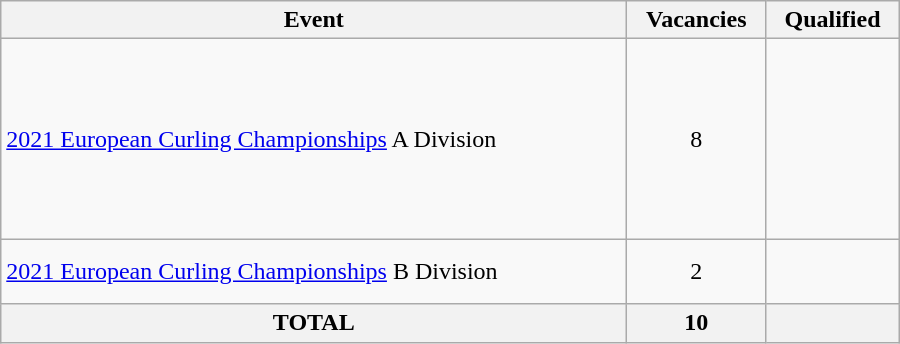<table class="wikitable" style="width:600px;">
<tr>
<th>Event</th>
<th>Vacancies</th>
<th>Qualified</th>
</tr>
<tr>
<td><a href='#'>2021 European Curling Championships</a> A Division</td>
<td align=center>8</td>
<td><br><br><br><br><br><br><br></td>
</tr>
<tr>
<td><a href='#'>2021 European Curling Championships</a> B Division</td>
<td align=center>2</td>
<td><br><s></s><br></td>
</tr>
<tr>
<th>TOTAL</th>
<th>10</th>
<th></th>
</tr>
</table>
